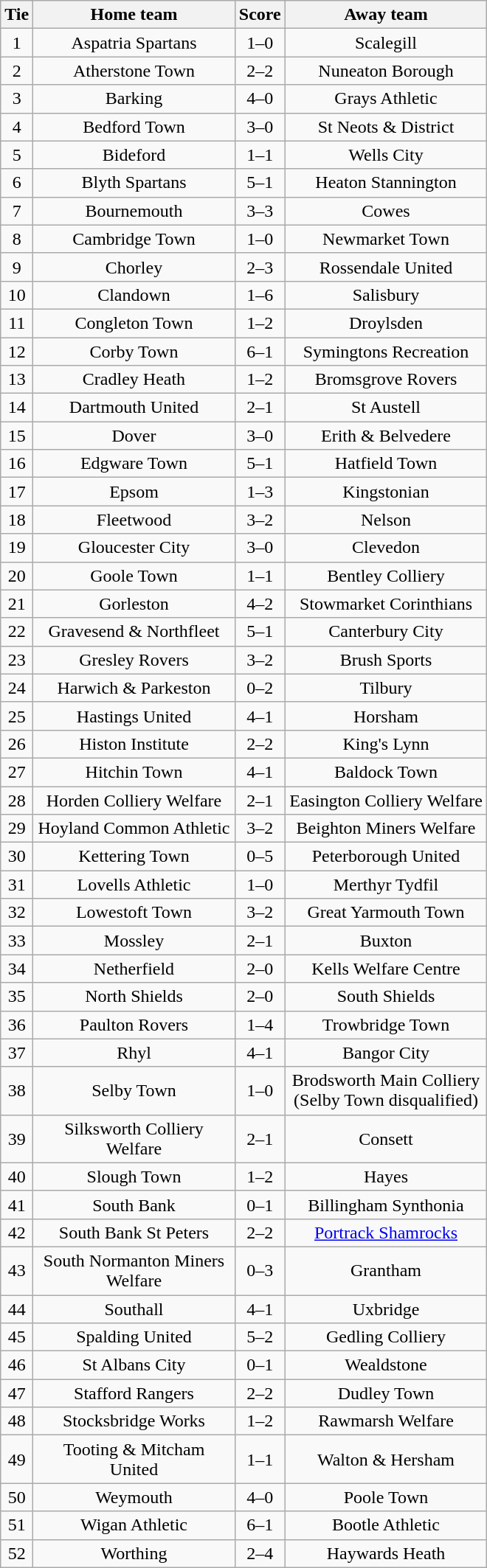<table class="wikitable" style="text-align:center;">
<tr>
<th width=20>Tie</th>
<th width=175>Home team</th>
<th width=20>Score</th>
<th width=175>Away team</th>
</tr>
<tr>
<td>1</td>
<td>Aspatria Spartans</td>
<td>1–0</td>
<td>Scalegill</td>
</tr>
<tr>
<td>2</td>
<td>Atherstone Town</td>
<td>2–2</td>
<td>Nuneaton Borough</td>
</tr>
<tr>
<td>3</td>
<td>Barking</td>
<td>4–0</td>
<td>Grays Athletic</td>
</tr>
<tr>
<td>4</td>
<td>Bedford Town</td>
<td>3–0</td>
<td>St Neots & District</td>
</tr>
<tr>
<td>5</td>
<td>Bideford</td>
<td>1–1</td>
<td>Wells City</td>
</tr>
<tr>
<td>6</td>
<td>Blyth Spartans</td>
<td>5–1</td>
<td>Heaton Stannington</td>
</tr>
<tr>
<td>7</td>
<td>Bournemouth</td>
<td>3–3</td>
<td>Cowes</td>
</tr>
<tr>
<td>8</td>
<td>Cambridge Town</td>
<td>1–0</td>
<td>Newmarket Town</td>
</tr>
<tr>
<td>9</td>
<td>Chorley</td>
<td>2–3</td>
<td>Rossendale United</td>
</tr>
<tr>
<td>10</td>
<td>Clandown</td>
<td>1–6</td>
<td>Salisbury</td>
</tr>
<tr>
<td>11</td>
<td>Congleton Town</td>
<td>1–2</td>
<td>Droylsden</td>
</tr>
<tr>
<td>12</td>
<td>Corby Town</td>
<td>6–1</td>
<td>Symingtons Recreation</td>
</tr>
<tr>
<td>13</td>
<td>Cradley Heath</td>
<td>1–2</td>
<td>Bromsgrove Rovers</td>
</tr>
<tr>
<td>14</td>
<td>Dartmouth United</td>
<td>2–1</td>
<td>St Austell</td>
</tr>
<tr>
<td>15</td>
<td>Dover</td>
<td>3–0</td>
<td>Erith & Belvedere</td>
</tr>
<tr>
<td>16</td>
<td>Edgware Town</td>
<td>5–1</td>
<td>Hatfield Town</td>
</tr>
<tr>
<td>17</td>
<td>Epsom</td>
<td>1–3</td>
<td>Kingstonian</td>
</tr>
<tr>
<td>18</td>
<td>Fleetwood</td>
<td>3–2</td>
<td>Nelson</td>
</tr>
<tr>
<td>19</td>
<td>Gloucester City</td>
<td>3–0</td>
<td>Clevedon</td>
</tr>
<tr>
<td>20</td>
<td>Goole Town</td>
<td>1–1</td>
<td>Bentley Colliery</td>
</tr>
<tr>
<td>21</td>
<td>Gorleston</td>
<td>4–2</td>
<td>Stowmarket Corinthians</td>
</tr>
<tr>
<td>22</td>
<td>Gravesend & Northfleet</td>
<td>5–1</td>
<td>Canterbury City</td>
</tr>
<tr>
<td>23</td>
<td>Gresley Rovers</td>
<td>3–2</td>
<td>Brush Sports</td>
</tr>
<tr>
<td>24</td>
<td>Harwich & Parkeston</td>
<td>0–2</td>
<td>Tilbury</td>
</tr>
<tr>
<td>25</td>
<td>Hastings United</td>
<td>4–1</td>
<td>Horsham</td>
</tr>
<tr>
<td>26</td>
<td>Histon Institute</td>
<td>2–2</td>
<td>King's Lynn</td>
</tr>
<tr>
<td>27</td>
<td>Hitchin Town</td>
<td>4–1</td>
<td>Baldock Town</td>
</tr>
<tr>
<td>28</td>
<td>Horden Colliery Welfare</td>
<td>2–1</td>
<td>Easington Colliery Welfare</td>
</tr>
<tr>
<td>29</td>
<td>Hoyland Common Athletic</td>
<td>3–2</td>
<td>Beighton Miners Welfare</td>
</tr>
<tr>
<td>30</td>
<td>Kettering Town</td>
<td>0–5</td>
<td>Peterborough United</td>
</tr>
<tr>
<td>31</td>
<td>Lovells Athletic</td>
<td>1–0</td>
<td>Merthyr Tydfil</td>
</tr>
<tr>
<td>32</td>
<td>Lowestoft Town</td>
<td>3–2</td>
<td>Great Yarmouth Town</td>
</tr>
<tr>
<td>33</td>
<td>Mossley</td>
<td>2–1</td>
<td>Buxton</td>
</tr>
<tr>
<td>34</td>
<td>Netherfield</td>
<td>2–0</td>
<td>Kells Welfare Centre</td>
</tr>
<tr>
<td>35</td>
<td>North Shields</td>
<td>2–0</td>
<td>South Shields</td>
</tr>
<tr>
<td>36</td>
<td>Paulton Rovers</td>
<td>1–4</td>
<td>Trowbridge Town</td>
</tr>
<tr>
<td>37</td>
<td>Rhyl</td>
<td>4–1</td>
<td>Bangor City</td>
</tr>
<tr>
<td>38</td>
<td>Selby Town</td>
<td>1–0</td>
<td>Brodsworth Main Colliery (Selby Town disqualified)</td>
</tr>
<tr>
<td>39</td>
<td>Silksworth Colliery Welfare</td>
<td>2–1</td>
<td>Consett</td>
</tr>
<tr>
<td>40</td>
<td>Slough Town</td>
<td>1–2</td>
<td>Hayes</td>
</tr>
<tr>
<td>41</td>
<td>South Bank</td>
<td>0–1</td>
<td>Billingham Synthonia</td>
</tr>
<tr>
<td>42</td>
<td>South Bank St Peters</td>
<td>2–2</td>
<td><a href='#'>Portrack Shamrocks</a></td>
</tr>
<tr>
<td>43</td>
<td>South Normanton Miners Welfare</td>
<td>0–3</td>
<td>Grantham</td>
</tr>
<tr>
<td>44</td>
<td>Southall</td>
<td>4–1</td>
<td>Uxbridge</td>
</tr>
<tr>
<td>45</td>
<td>Spalding United</td>
<td>5–2</td>
<td>Gedling Colliery</td>
</tr>
<tr>
<td>46</td>
<td>St Albans City</td>
<td>0–1</td>
<td>Wealdstone</td>
</tr>
<tr>
<td>47</td>
<td>Stafford Rangers</td>
<td>2–2</td>
<td>Dudley Town</td>
</tr>
<tr>
<td>48</td>
<td>Stocksbridge Works</td>
<td>1–2</td>
<td>Rawmarsh Welfare</td>
</tr>
<tr>
<td>49</td>
<td>Tooting & Mitcham United</td>
<td>1–1</td>
<td>Walton & Hersham</td>
</tr>
<tr>
<td>50</td>
<td>Weymouth</td>
<td>4–0</td>
<td>Poole Town</td>
</tr>
<tr>
<td>51</td>
<td>Wigan Athletic</td>
<td>6–1</td>
<td>Bootle Athletic</td>
</tr>
<tr>
<td>52</td>
<td>Worthing</td>
<td>2–4</td>
<td>Haywards Heath</td>
</tr>
</table>
